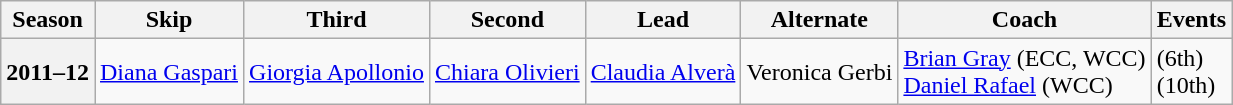<table class="wikitable">
<tr>
<th scope="col">Season</th>
<th scope="col">Skip</th>
<th scope="col">Third</th>
<th scope="col">Second</th>
<th scope="col">Lead</th>
<th scope="col">Alternate</th>
<th scope="col">Coach</th>
<th scope="col">Events</th>
</tr>
<tr>
<th scope="row">2011–12</th>
<td><a href='#'>Diana Gaspari</a></td>
<td><a href='#'>Giorgia Apollonio</a></td>
<td><a href='#'>Chiara Olivieri</a></td>
<td><a href='#'>Claudia Alverà</a></td>
<td>Veronica Gerbi</td>
<td><a href='#'>Brian Gray</a> (ECC, WCC)<br><a href='#'>Daniel Rafael</a> (WCC)</td>
<td> (6th)<br> (10th)</td>
</tr>
</table>
